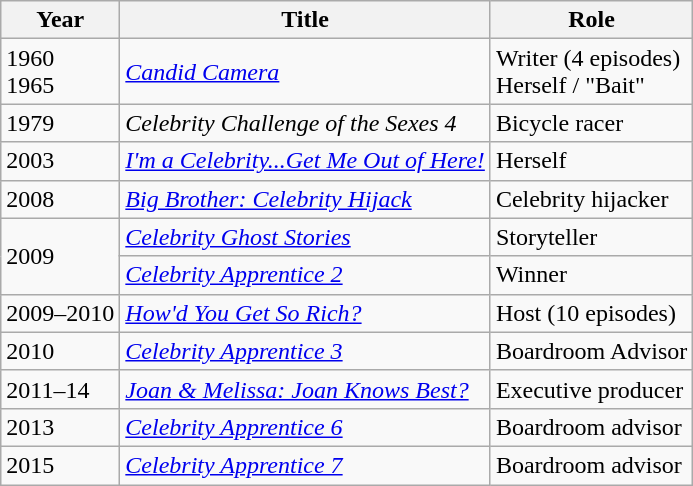<table class="wikitable sortable">
<tr>
<th>Year</th>
<th>Title</th>
<th>Role</th>
</tr>
<tr>
<td>1960<br>1965</td>
<td><em><a href='#'>Candid Camera</a></em></td>
<td>Writer (4 episodes)<br>Herself / "Bait"</td>
</tr>
<tr>
<td>1979</td>
<td><em>Celebrity Challenge of the Sexes 4</em></td>
<td>Bicycle racer</td>
</tr>
<tr>
<td>2003</td>
<td><em><a href='#'>I'm a Celebrity...Get Me Out of Here!</a></em></td>
<td>Herself</td>
</tr>
<tr>
<td>2008</td>
<td><em><a href='#'>Big Brother: Celebrity Hijack</a></em></td>
<td>Celebrity hijacker</td>
</tr>
<tr>
<td rowspan="2">2009</td>
<td><em><a href='#'>Celebrity Ghost Stories</a></em></td>
<td>Storyteller</td>
</tr>
<tr>
<td><em><a href='#'>Celebrity Apprentice 2</a></em></td>
<td>Winner</td>
</tr>
<tr>
<td>2009–2010</td>
<td><em><a href='#'>How'd You Get So Rich?</a></em></td>
<td>Host (10 episodes)</td>
</tr>
<tr>
<td>2010</td>
<td><em><a href='#'>Celebrity Apprentice 3</a></em></td>
<td>Boardroom Advisor</td>
</tr>
<tr>
<td>2011–14</td>
<td><em><a href='#'>Joan & Melissa: Joan Knows Best?</a></em></td>
<td>Executive producer</td>
</tr>
<tr>
<td>2013</td>
<td><em><a href='#'>Celebrity Apprentice 6</a></em></td>
<td>Boardroom advisor</td>
</tr>
<tr>
<td>2015</td>
<td><em><a href='#'>Celebrity Apprentice 7</a></em></td>
<td>Boardroom advisor</td>
</tr>
</table>
